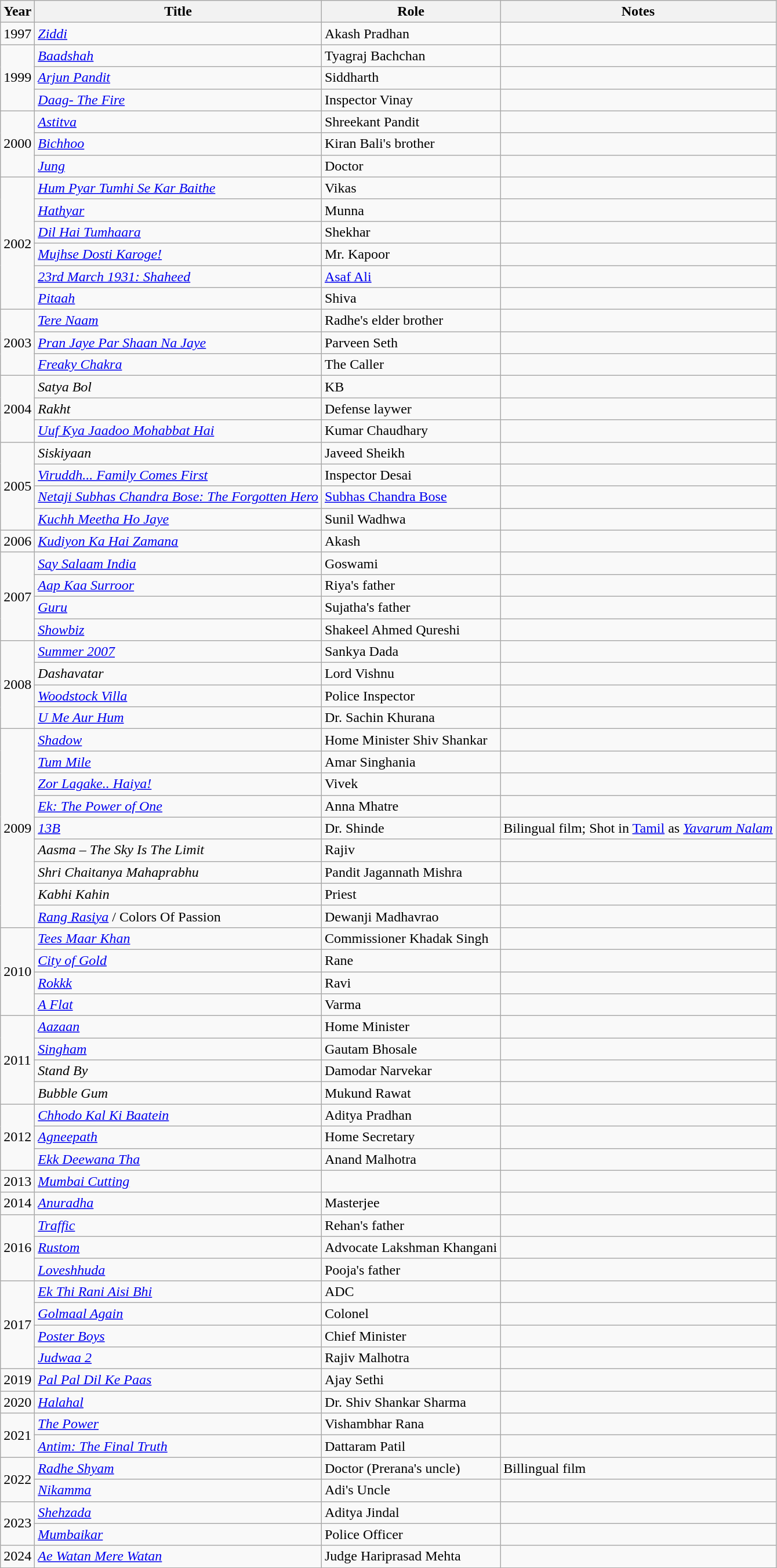<table class="wikitable plainrowheaders sortable" style="margin-right: 0;">
<tr>
<th>Year</th>
<th>Title</th>
<th>Role</th>
<th>Notes</th>
</tr>
<tr>
<td>1997</td>
<td><em><a href='#'>Ziddi</a></em></td>
<td>Akash Pradhan</td>
<td></td>
</tr>
<tr>
<td rowspan="3">1999</td>
<td><em><a href='#'>Baadshah</a></em></td>
<td>Tyagraj Bachchan</td>
<td></td>
</tr>
<tr>
<td><em><a href='#'>Arjun Pandit</a></em></td>
<td>Siddharth</td>
<td></td>
</tr>
<tr>
<td><em><a href='#'>Daag- The Fire</a></em></td>
<td>Inspector Vinay</td>
<td></td>
</tr>
<tr>
<td rowspan="3">2000</td>
<td><em><a href='#'>Astitva</a></em></td>
<td>Shreekant Pandit</td>
<td></td>
</tr>
<tr>
<td><em><a href='#'>Bichhoo</a></em></td>
<td>Kiran Bali's brother</td>
<td></td>
</tr>
<tr>
<td><em><a href='#'>Jung</a></em></td>
<td>Doctor</td>
<td></td>
</tr>
<tr>
<td rowspan="6">2002</td>
<td><em><a href='#'>Hum Pyar Tumhi Se Kar Baithe</a></em></td>
<td>Vikas</td>
<td></td>
</tr>
<tr>
<td><em><a href='#'>Hathyar</a></em></td>
<td>Munna</td>
<td></td>
</tr>
<tr>
<td><em><a href='#'>Dil Hai Tumhaara</a></em></td>
<td>Shekhar</td>
<td></td>
</tr>
<tr>
<td><em><a href='#'>Mujhse Dosti Karoge!</a></em></td>
<td>Mr. Kapoor</td>
<td></td>
</tr>
<tr>
<td><em><a href='#'>23rd March 1931: Shaheed</a></em></td>
<td><a href='#'>Asaf Ali</a></td>
<td></td>
</tr>
<tr>
<td><em><a href='#'>Pitaah</a></em></td>
<td>Shiva</td>
<td></td>
</tr>
<tr>
<td rowspan="3">2003</td>
<td><em><a href='#'>Tere Naam</a></em></td>
<td>Radhe's elder brother</td>
<td></td>
</tr>
<tr>
<td><em><a href='#'>Pran Jaye Par Shaan Na Jaye</a></em></td>
<td>Parveen Seth</td>
<td></td>
</tr>
<tr>
<td><em><a href='#'>Freaky Chakra</a></em></td>
<td>The Caller</td>
<td></td>
</tr>
<tr>
<td rowspan="3">2004</td>
<td><em>Satya Bol</em></td>
<td>KB</td>
<td></td>
</tr>
<tr>
<td><em>Rakht</em></td>
<td>Defense laywer</td>
<td></td>
</tr>
<tr>
<td><em><a href='#'>Uuf Kya Jaadoo Mohabbat Hai</a></em></td>
<td>Kumar Chaudhary</td>
<td></td>
</tr>
<tr>
<td rowspan="4">2005</td>
<td><em>Siskiyaan</em></td>
<td>Javeed Sheikh</td>
<td></td>
</tr>
<tr>
<td><em><a href='#'>Viruddh... Family Comes First</a></em></td>
<td>Inspector Desai</td>
<td></td>
</tr>
<tr>
<td><em><a href='#'>Netaji Subhas Chandra Bose: The Forgotten Hero</a></em></td>
<td><a href='#'>Subhas Chandra Bose</a></td>
<td></td>
</tr>
<tr>
<td><em><a href='#'>Kuchh Meetha Ho Jaye</a></em></td>
<td>Sunil Wadhwa</td>
<td></td>
</tr>
<tr>
<td>2006</td>
<td><em><a href='#'>Kudiyon Ka Hai Zamana</a></em></td>
<td>Akash</td>
<td></td>
</tr>
<tr>
<td rowspan="4">2007</td>
<td><em><a href='#'>Say Salaam India</a></em></td>
<td>Goswami</td>
<td></td>
</tr>
<tr>
<td><em><a href='#'>Aap Kaa Surroor</a></em></td>
<td>Riya's father</td>
<td></td>
</tr>
<tr>
<td><em><a href='#'>Guru</a></em></td>
<td>Sujatha's father</td>
<td></td>
</tr>
<tr>
<td><em><a href='#'>Showbiz</a></em></td>
<td>Shakeel Ahmed Qureshi</td>
<td></td>
</tr>
<tr>
<td rowspan="4">2008</td>
<td><em><a href='#'>Summer 2007</a></em></td>
<td>Sankya Dada</td>
<td></td>
</tr>
<tr>
<td><em>Dashavatar</em></td>
<td>Lord Vishnu</td>
<td></td>
</tr>
<tr>
<td><em><a href='#'>Woodstock Villa</a></em></td>
<td>Police Inspector</td>
<td></td>
</tr>
<tr>
<td><em><a href='#'>U Me Aur Hum</a></em></td>
<td>Dr. Sachin Khurana</td>
<td></td>
</tr>
<tr>
<td rowspan="9">2009</td>
<td><em><a href='#'>Shadow</a></em></td>
<td>Home Minister Shiv Shankar</td>
<td></td>
</tr>
<tr>
<td><em><a href='#'>Tum Mile</a></em></td>
<td>Amar Singhania</td>
<td></td>
</tr>
<tr>
<td><em><a href='#'>Zor Lagake.. Haiya!</a></em></td>
<td>Vivek</td>
<td></td>
</tr>
<tr>
<td><em><a href='#'>Ek: The Power of One</a></em></td>
<td>Anna Mhatre</td>
<td></td>
</tr>
<tr>
<td><em><a href='#'>13B</a></em></td>
<td>Dr. Shinde</td>
<td>Bilingual film; Shot in <a href='#'>Tamil</a> as <em><a href='#'>Yavarum Nalam</a></em></td>
</tr>
<tr>
<td><em>Aasma – The Sky Is The Limit</em></td>
<td>Rajiv</td>
<td></td>
</tr>
<tr>
<td><em>Shri Chaitanya Mahaprabhu</em></td>
<td>Pandit Jagannath Mishra</td>
<td></td>
</tr>
<tr>
<td><em>Kabhi Kahin</em></td>
<td>Priest</td>
<td></td>
</tr>
<tr>
<td><em><a href='#'>Rang Rasiya</a></em> / Colors Of Passion</td>
<td>Dewanji Madhavrao</td>
<td></td>
</tr>
<tr>
<td rowspan="4">2010</td>
<td><em><a href='#'>Tees Maar Khan</a></em></td>
<td>Commissioner Khadak Singh</td>
<td></td>
</tr>
<tr>
<td><em><a href='#'>City of Gold</a></em></td>
<td>Rane</td>
<td></td>
</tr>
<tr>
<td><em><a href='#'>Rokkk</a></em></td>
<td>Ravi</td>
<td></td>
</tr>
<tr>
<td><em><a href='#'>A Flat</a></em></td>
<td>Varma</td>
<td></td>
</tr>
<tr>
<td rowspan="4">2011</td>
<td><em><a href='#'>Aazaan</a></em></td>
<td>Home Minister</td>
<td></td>
</tr>
<tr>
<td><em><a href='#'>Singham</a></em></td>
<td>Gautam Bhosale</td>
<td></td>
</tr>
<tr>
<td><em>Stand By</em></td>
<td>Damodar Narvekar</td>
<td></td>
</tr>
<tr>
<td><em>Bubble Gum</em></td>
<td>Mukund Rawat</td>
<td></td>
</tr>
<tr>
<td rowspan="3">2012</td>
<td><em><a href='#'>Chhodo Kal Ki Baatein</a></em></td>
<td>Aditya Pradhan</td>
<td></td>
</tr>
<tr>
<td><em><a href='#'>Agneepath</a></em></td>
<td>Home Secretary</td>
<td></td>
</tr>
<tr>
<td><em><a href='#'>Ekk Deewana Tha</a></em></td>
<td>Anand Malhotra</td>
<td></td>
</tr>
<tr>
<td>2013</td>
<td><em><a href='#'>Mumbai Cutting</a></em></td>
<td></td>
<td></td>
</tr>
<tr>
<td>2014</td>
<td><em><a href='#'>Anuradha</a></em></td>
<td>Masterjee</td>
<td></td>
</tr>
<tr>
<td rowspan="3">2016</td>
<td><em><a href='#'>Traffic</a></em></td>
<td>Rehan's father</td>
<td></td>
</tr>
<tr>
<td><em><a href='#'>Rustom</a></em></td>
<td>Advocate Lakshman Khangani</td>
<td></td>
</tr>
<tr>
<td><em><a href='#'>Loveshhuda</a></em></td>
<td>Pooja's father</td>
<td></td>
</tr>
<tr>
<td rowspan="4">2017</td>
<td><em><a href='#'>Ek Thi Rani Aisi Bhi</a></em></td>
<td>ADC</td>
<td></td>
</tr>
<tr>
<td><em><a href='#'>Golmaal Again</a></em></td>
<td>Colonel</td>
<td></td>
</tr>
<tr>
<td><em><a href='#'>Poster Boys</a></em></td>
<td>Chief Minister</td>
<td></td>
</tr>
<tr>
<td><em><a href='#'>Judwaa 2</a></em></td>
<td>Rajiv Malhotra</td>
<td></td>
</tr>
<tr>
<td>2019</td>
<td><em><a href='#'>Pal Pal Dil Ke Paas</a></em></td>
<td>Ajay Sethi</td>
<td></td>
</tr>
<tr>
<td>2020</td>
<td><em><a href='#'>Halahal</a></em></td>
<td>Dr. Shiv Shankar Sharma</td>
<td></td>
</tr>
<tr>
<td rowspan="2">2021</td>
<td><em><a href='#'>The Power</a></em></td>
<td>Vishambhar Rana</td>
<td></td>
</tr>
<tr>
<td><em><a href='#'>Antim: The Final Truth</a></em></td>
<td>Dattaram Patil</td>
<td></td>
</tr>
<tr>
<td rowspan="2">2022</td>
<td><em><a href='#'>Radhe Shyam</a></em></td>
<td>Doctor (Prerana's uncle)</td>
<td>Billingual film</td>
</tr>
<tr>
<td><em><a href='#'>Nikamma</a></em></td>
<td>Adi's Uncle</td>
<td></td>
</tr>
<tr>
<td rowspan="2">2023</td>
<td><em><a href='#'>Shehzada</a></em></td>
<td>Aditya Jindal</td>
<td></td>
</tr>
<tr>
<td><em><a href='#'>Mumbaikar</a></em></td>
<td>Police Officer</td>
<td></td>
</tr>
<tr>
<td>2024</td>
<td><em><a href='#'>Ae Watan Mere Watan</a></em></td>
<td>Judge Hariprasad Mehta</td>
<td></td>
</tr>
</table>
